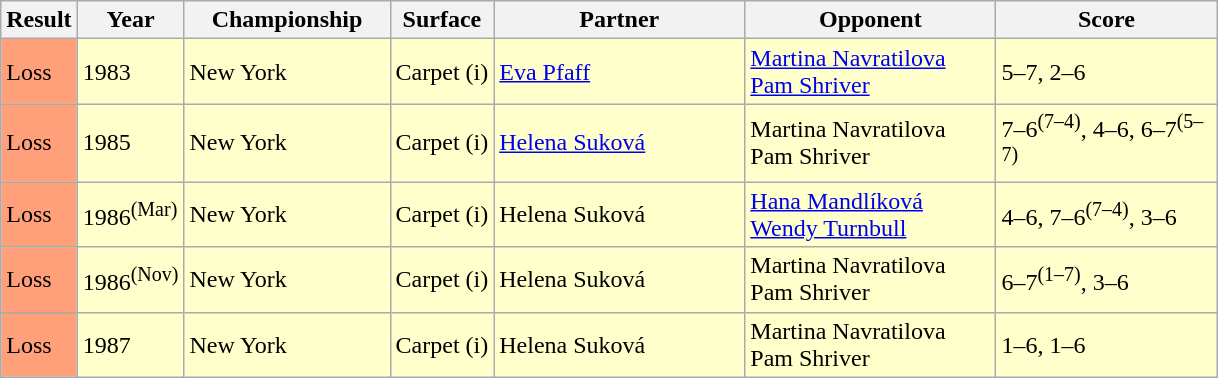<table class="sortable wikitable">
<tr>
<th>Result</th>
<th>Year</th>
<th style="width:130px">Championship</th>
<th>Surface</th>
<th style="width:160px">Partner</th>
<th style="width:160px">Opponent</th>
<th style="width:140px" class="unsortable">Score</th>
</tr>
<tr bgcolor=ffffcc>
<td style="background:#ffa07a;">Loss</td>
<td>1983</td>
<td>New York</td>
<td>Carpet (i)</td>
<td> <a href='#'>Eva Pfaff</a></td>
<td> <a href='#'>Martina Navratilova</a> <br>  <a href='#'>Pam Shriver</a></td>
<td>5–7, 2–6</td>
</tr>
<tr bgcolor=ffffcc>
<td style="background:#ffa07a;">Loss</td>
<td>1985</td>
<td>New York</td>
<td>Carpet (i)</td>
<td> <a href='#'>Helena Suková</a></td>
<td> Martina Navratilova <br>  Pam Shriver</td>
<td>7–6<sup>(7–4)</sup>, 4–6, 6–7<sup>(5–7)</sup></td>
</tr>
<tr bgcolor=ffffcc>
<td style="background:#ffa07a;">Loss</td>
<td>1986<sup>(Mar)</sup></td>
<td>New York</td>
<td>Carpet (i)</td>
<td> Helena Suková</td>
<td> <a href='#'>Hana Mandlíková</a> <br>  <a href='#'>Wendy Turnbull</a></td>
<td>4–6, 7–6<sup>(7–4)</sup>, 3–6</td>
</tr>
<tr bgcolor=ffffcc>
<td style="background:#ffa07a;">Loss</td>
<td>1986<sup>(Nov)</sup></td>
<td>New York</td>
<td>Carpet (i)</td>
<td> Helena Suková</td>
<td> Martina Navratilova <br>  Pam Shriver</td>
<td>6–7<sup>(1–7)</sup>, 3–6</td>
</tr>
<tr bgcolor=ffffcc>
<td style="background:#ffa07a;">Loss</td>
<td>1987</td>
<td>New York</td>
<td>Carpet (i)</td>
<td> Helena Suková</td>
<td> Martina Navratilova <br>  Pam Shriver</td>
<td>1–6, 1–6</td>
</tr>
</table>
